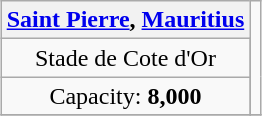<table class="wikitable" style="text-align:center; margin:0.2em auto;">
<tr>
<th colspan="2"><a href='#'>Saint Pierre</a>, <a href='#'>Mauritius</a></th>
<td rowspan="3"></td>
</tr>
<tr>
<td>Stade de Cote d'Or</td>
</tr>
<tr>
<td>Capacity: <strong>8,000</strong></td>
</tr>
<tr>
</tr>
</table>
